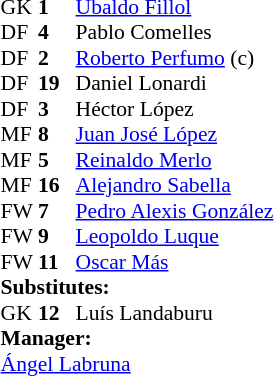<table cellspacing="0" cellpadding="0" style="font-size:90%; margin:0.2em auto;">
<tr>
<th width="25"></th>
<th width="25"></th>
</tr>
<tr>
<td>GK</td>
<td><strong>1</strong></td>
<td> <a href='#'>Ubaldo Fillol</a></td>
<td></td>
<td></td>
</tr>
<tr>
<td>DF</td>
<td><strong>4</strong></td>
<td> Pablo Comelles</td>
</tr>
<tr>
<td>DF</td>
<td><strong>2</strong></td>
<td> <a href='#'>Roberto Perfumo</a> (c)</td>
</tr>
<tr>
<td>DF</td>
<td><strong>19</strong></td>
<td> Daniel Lonardi</td>
</tr>
<tr>
<td>DF</td>
<td><strong>3</strong></td>
<td> Héctor López</td>
</tr>
<tr>
<td>MF</td>
<td><strong>8</strong></td>
<td> <a href='#'>Juan José López</a></td>
</tr>
<tr>
<td>MF</td>
<td><strong>5</strong></td>
<td> <a href='#'>Reinaldo Merlo</a></td>
</tr>
<tr>
<td>MF</td>
<td><strong>16</strong></td>
<td> <a href='#'>Alejandro Sabella</a></td>
</tr>
<tr>
<td>FW</td>
<td><strong>7</strong></td>
<td> <a href='#'>Pedro Alexis González</a></td>
</tr>
<tr>
<td>FW</td>
<td><strong>9</strong></td>
<td> <a href='#'>Leopoldo Luque</a></td>
</tr>
<tr>
<td>FW</td>
<td><strong>11</strong></td>
<td> <a href='#'>Oscar Más</a></td>
</tr>
<tr>
<td colspan=3><strong>Substitutes:</strong></td>
</tr>
<tr>
<td>GK</td>
<td><strong>12</strong></td>
<td> Luís Landaburu</td>
<td></td>
<td></td>
</tr>
<tr>
<td colspan=3><strong>Manager:</strong></td>
</tr>
<tr>
<td colspan=4> <a href='#'>Ángel Labruna</a></td>
</tr>
</table>
